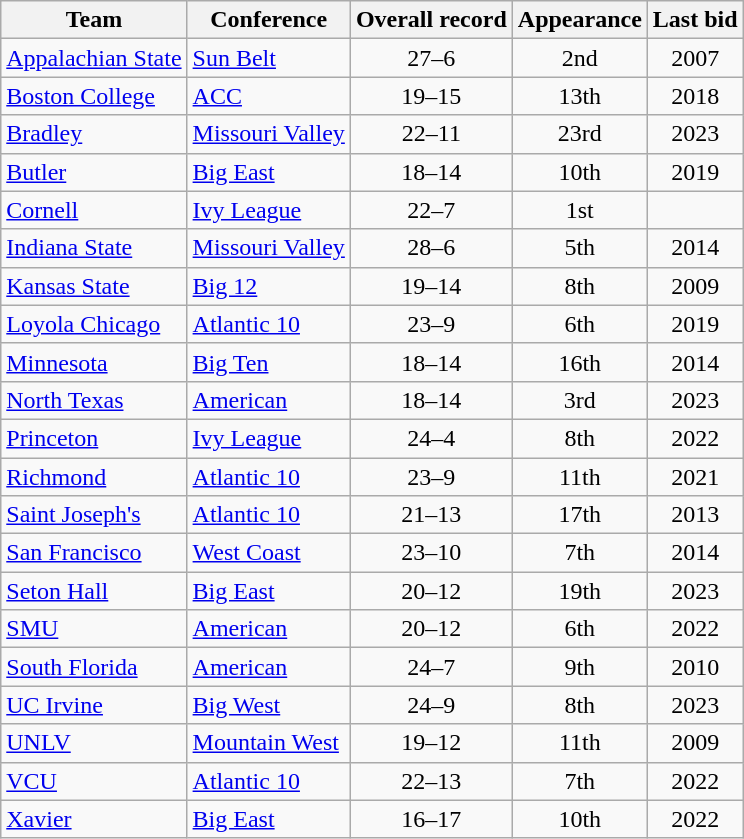<table class="wikitable sortable" style="text-align: center;">
<tr>
<th>Team</th>
<th>Conference</th>
<th data-sort-type="number">Overall record</th>
<th data-sort-type="number">Appearance</th>
<th>Last bid</th>
</tr>
<tr>
<td align=left><a href='#'>Appalachian State</a></td>
<td align=left><a href='#'>Sun Belt</a></td>
<td>27–6</td>
<td>2nd</td>
<td>2007</td>
</tr>
<tr>
<td align=left><a href='#'>Boston College</a></td>
<td align=left><a href='#'>ACC</a></td>
<td>19–15</td>
<td>13th</td>
<td>2018</td>
</tr>
<tr>
<td align=left><a href='#'>Bradley</a></td>
<td align=left><a href='#'>Missouri Valley</a></td>
<td>22–11</td>
<td>23rd</td>
<td>2023</td>
</tr>
<tr>
<td align=left><a href='#'>Butler</a></td>
<td align=left><a href='#'>Big East</a></td>
<td>18–14</td>
<td>10th</td>
<td>2019</td>
</tr>
<tr>
<td align=left><a href='#'>Cornell</a></td>
<td align=left><a href='#'>Ivy League</a></td>
<td>22–7</td>
<td>1st</td>
<td></td>
</tr>
<tr>
<td align=left><a href='#'>Indiana State</a></td>
<td align=left><a href='#'>Missouri Valley</a></td>
<td>28–6</td>
<td>5th</td>
<td>2014</td>
</tr>
<tr>
<td align=left><a href='#'>Kansas State</a></td>
<td align=left><a href='#'>Big 12</a></td>
<td>19–14</td>
<td>8th</td>
<td>2009</td>
</tr>
<tr>
<td align=left><a href='#'>Loyola Chicago</a></td>
<td align=left><a href='#'>Atlantic 10</a></td>
<td>23–9</td>
<td>6th</td>
<td>2019</td>
</tr>
<tr>
<td align=left><a href='#'>Minnesota</a></td>
<td align=left><a href='#'>Big Ten</a></td>
<td>18–14</td>
<td>16th</td>
<td>2014</td>
</tr>
<tr>
<td align=left><a href='#'>North Texas</a></td>
<td align=left><a href='#'>American</a></td>
<td>18–14</td>
<td>3rd</td>
<td>2023</td>
</tr>
<tr>
<td align=left><a href='#'>Princeton</a></td>
<td align=left><a href='#'>Ivy League</a></td>
<td>24–4</td>
<td>8th</td>
<td>2022</td>
</tr>
<tr>
<td align=left><a href='#'>Richmond</a></td>
<td align=left><a href='#'>Atlantic 10</a></td>
<td>23–9</td>
<td>11th</td>
<td>2021</td>
</tr>
<tr>
<td align=left><a href='#'>Saint Joseph's</a></td>
<td align=left><a href='#'>Atlantic 10</a></td>
<td>21–13</td>
<td>17th</td>
<td>2013</td>
</tr>
<tr>
<td align=left><a href='#'>San Francisco</a></td>
<td align=left><a href='#'>West Coast</a></td>
<td>23–10</td>
<td>7th</td>
<td>2014</td>
</tr>
<tr>
<td align=left><a href='#'>Seton Hall</a></td>
<td align=left><a href='#'>Big East</a></td>
<td>20–12</td>
<td>19th</td>
<td>2023</td>
</tr>
<tr>
<td align=left><a href='#'>SMU</a></td>
<td align=left><a href='#'>American</a></td>
<td>20–12</td>
<td>6th</td>
<td>2022</td>
</tr>
<tr>
<td align=left><a href='#'>South Florida</a></td>
<td align=left><a href='#'>American</a></td>
<td>24–7</td>
<td>9th</td>
<td>2010</td>
</tr>
<tr>
<td align=left><a href='#'>UC Irvine</a></td>
<td align=left><a href='#'>Big West</a></td>
<td>24–9</td>
<td>8th</td>
<td>2023</td>
</tr>
<tr>
<td align=left><a href='#'>UNLV</a></td>
<td align=left><a href='#'>Mountain West</a></td>
<td>19–12</td>
<td>11th</td>
<td>2009</td>
</tr>
<tr>
<td align=left><a href='#'>VCU</a></td>
<td align=left><a href='#'>Atlantic 10</a></td>
<td>22–13</td>
<td>7th</td>
<td>2022</td>
</tr>
<tr>
<td align=left><a href='#'>Xavier</a></td>
<td align=left><a href='#'>Big East</a></td>
<td>16–17</td>
<td>10th</td>
<td>2022</td>
</tr>
</table>
